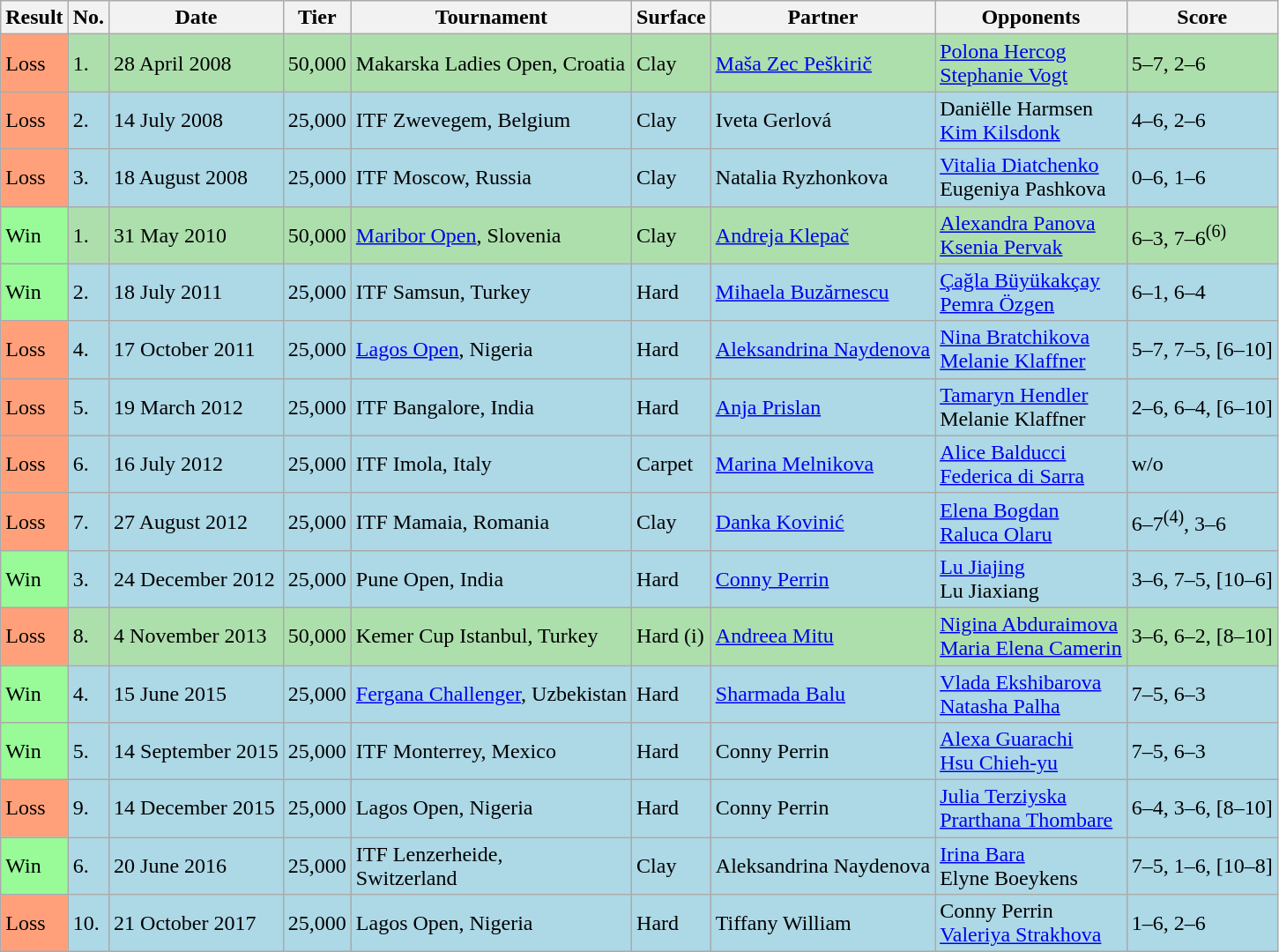<table class="sortable wikitable">
<tr>
<th>Result</th>
<th>No.</th>
<th>Date</th>
<th>Tier</th>
<th>Tournament</th>
<th>Surface</th>
<th>Partner</th>
<th>Opponents</th>
<th class="unsortable">Score</th>
</tr>
<tr style="background:#addfad;">
<td style="background:#ffa07a;">Loss</td>
<td>1.</td>
<td>28 April 2008</td>
<td>50,000</td>
<td>Makarska Ladies Open, Croatia</td>
<td>Clay</td>
<td> <a href='#'>Maša Zec Peškirič</a></td>
<td> <a href='#'>Polona Hercog</a> <br>  <a href='#'>Stephanie Vogt</a></td>
<td>5–7, 2–6</td>
</tr>
<tr style="background:lightblue;">
<td style="background:#ffa07a;">Loss</td>
<td>2.</td>
<td>14 July 2008</td>
<td>25,000</td>
<td>ITF Zwevegem, Belgium</td>
<td>Clay</td>
<td> Iveta Gerlová</td>
<td> Daniëlle Harmsen <br>  <a href='#'>Kim Kilsdonk</a></td>
<td>4–6, 2–6</td>
</tr>
<tr style="background:lightblue;">
<td style="background:#ffa07a;">Loss</td>
<td>3.</td>
<td>18 August 2008</td>
<td>25,000</td>
<td>ITF Moscow, Russia</td>
<td>Clay</td>
<td> Natalia Ryzhonkova</td>
<td> <a href='#'>Vitalia Diatchenko</a> <br>  Eugeniya Pashkova</td>
<td>0–6, 1–6</td>
</tr>
<tr style="background:#addfad;">
<td style="background:#98fb98;">Win</td>
<td>1.</td>
<td>31 May 2010</td>
<td>50,000</td>
<td><a href='#'>Maribor Open</a>, Slovenia</td>
<td>Clay</td>
<td> <a href='#'>Andreja Klepač</a></td>
<td> <a href='#'>Alexandra Panova</a> <br>  <a href='#'>Ksenia Pervak</a></td>
<td>6–3, 7–6<sup>(6)</sup></td>
</tr>
<tr style="background:lightblue;">
<td style="background:#98fb98;">Win</td>
<td>2.</td>
<td>18 July 2011</td>
<td>25,000</td>
<td>ITF Samsun, Turkey</td>
<td>Hard</td>
<td> <a href='#'>Mihaela Buzărnescu</a></td>
<td> <a href='#'>Çağla Büyükakçay</a> <br>  <a href='#'>Pemra Özgen</a></td>
<td>6–1, 6–4</td>
</tr>
<tr style="background:lightblue;">
<td style="background:#ffa07a;">Loss</td>
<td>4.</td>
<td>17 October 2011</td>
<td>25,000</td>
<td><a href='#'>Lagos Open</a>, Nigeria</td>
<td>Hard</td>
<td> <a href='#'>Aleksandrina Naydenova</a></td>
<td> <a href='#'>Nina Bratchikova</a> <br>  <a href='#'>Melanie Klaffner</a></td>
<td>5–7, 7–5, [6–10]</td>
</tr>
<tr style="background:lightblue;">
<td style="background:#ffa07a;">Loss</td>
<td>5.</td>
<td>19 March 2012</td>
<td>25,000</td>
<td>ITF Bangalore, India</td>
<td>Hard</td>
<td> <a href='#'>Anja Prislan</a></td>
<td> <a href='#'>Tamaryn Hendler</a> <br>  Melanie Klaffner</td>
<td>2–6, 6–4, [6–10]</td>
</tr>
<tr style="background:lightblue;">
<td style="background:#ffa07a;">Loss</td>
<td>6.</td>
<td>16 July 2012</td>
<td>25,000</td>
<td>ITF Imola, Italy</td>
<td>Carpet</td>
<td> <a href='#'>Marina Melnikova</a></td>
<td> <a href='#'>Alice Balducci</a> <br>  <a href='#'>Federica di Sarra</a></td>
<td>w/o</td>
</tr>
<tr style="background:lightblue;">
<td style="background:#ffa07a;">Loss</td>
<td>7.</td>
<td>27 August 2012</td>
<td>25,000</td>
<td>ITF Mamaia, Romania</td>
<td>Clay</td>
<td> <a href='#'>Danka Kovinić</a></td>
<td> <a href='#'>Elena Bogdan</a> <br>  <a href='#'>Raluca Olaru</a></td>
<td>6–7<sup>(4)</sup>, 3–6</td>
</tr>
<tr style="background:lightblue;">
<td style="background:#98fb98;">Win</td>
<td>3.</td>
<td>24 December 2012</td>
<td>25,000</td>
<td>Pune Open, India</td>
<td>Hard</td>
<td> <a href='#'>Conny Perrin</a></td>
<td> <a href='#'>Lu Jiajing</a> <br>  Lu Jiaxiang</td>
<td>3–6, 7–5, [10–6]</td>
</tr>
<tr style="background:#addfad;">
<td style="background:#ffa07a;">Loss</td>
<td>8.</td>
<td>4 November 2013</td>
<td>50,000</td>
<td>Kemer Cup Istanbul, Turkey</td>
<td>Hard (i)</td>
<td> <a href='#'>Andreea Mitu</a></td>
<td> <a href='#'>Nigina Abduraimova</a> <br>  <a href='#'>Maria Elena Camerin</a></td>
<td>3–6, 6–2, [8–10]</td>
</tr>
<tr style="background:lightblue;">
<td style="background:#98fb98;">Win</td>
<td>4.</td>
<td>15 June 2015</td>
<td>25,000</td>
<td><a href='#'>Fergana Challenger</a>, Uzbekistan</td>
<td>Hard</td>
<td> <a href='#'>Sharmada Balu</a></td>
<td> <a href='#'>Vlada Ekshibarova</a> <br>  <a href='#'>Natasha Palha</a></td>
<td>7–5, 6–3</td>
</tr>
<tr style="background:lightblue;">
<td style="background:#98fb98;">Win</td>
<td>5.</td>
<td>14 September 2015</td>
<td>25,000</td>
<td>ITF Monterrey, Mexico</td>
<td>Hard</td>
<td> Conny Perrin</td>
<td> <a href='#'>Alexa Guarachi</a> <br>  <a href='#'>Hsu Chieh-yu</a></td>
<td>7–5, 6–3</td>
</tr>
<tr style="background:lightblue;">
<td style="background:#ffa07a;">Loss</td>
<td>9.</td>
<td>14 December 2015</td>
<td>25,000</td>
<td>Lagos Open, Nigeria</td>
<td>Hard</td>
<td> Conny Perrin</td>
<td> <a href='#'>Julia Terziyska</a> <br>  <a href='#'>Prarthana Thombare</a></td>
<td>6–4, 3–6, [8–10]</td>
</tr>
<tr style="background:lightblue;">
<td style="background:#98fb98;">Win</td>
<td>6.</td>
<td>20 June 2016</td>
<td>25,000</td>
<td>ITF Lenzerheide, <br>Switzerland</td>
<td>Clay</td>
<td> Aleksandrina Naydenova</td>
<td> <a href='#'>Irina Bara</a> <br>  Elyne Boeykens</td>
<td>7–5, 1–6, [10–8]</td>
</tr>
<tr style="background:lightblue;">
<td style="background:#ffa07a;">Loss</td>
<td>10.</td>
<td>21 October 2017</td>
<td>25,000</td>
<td>Lagos Open, Nigeria</td>
<td>Hard</td>
<td> Tiffany William</td>
<td> Conny Perrin <br>  <a href='#'>Valeriya Strakhova</a></td>
<td>1–6, 2–6</td>
</tr>
</table>
